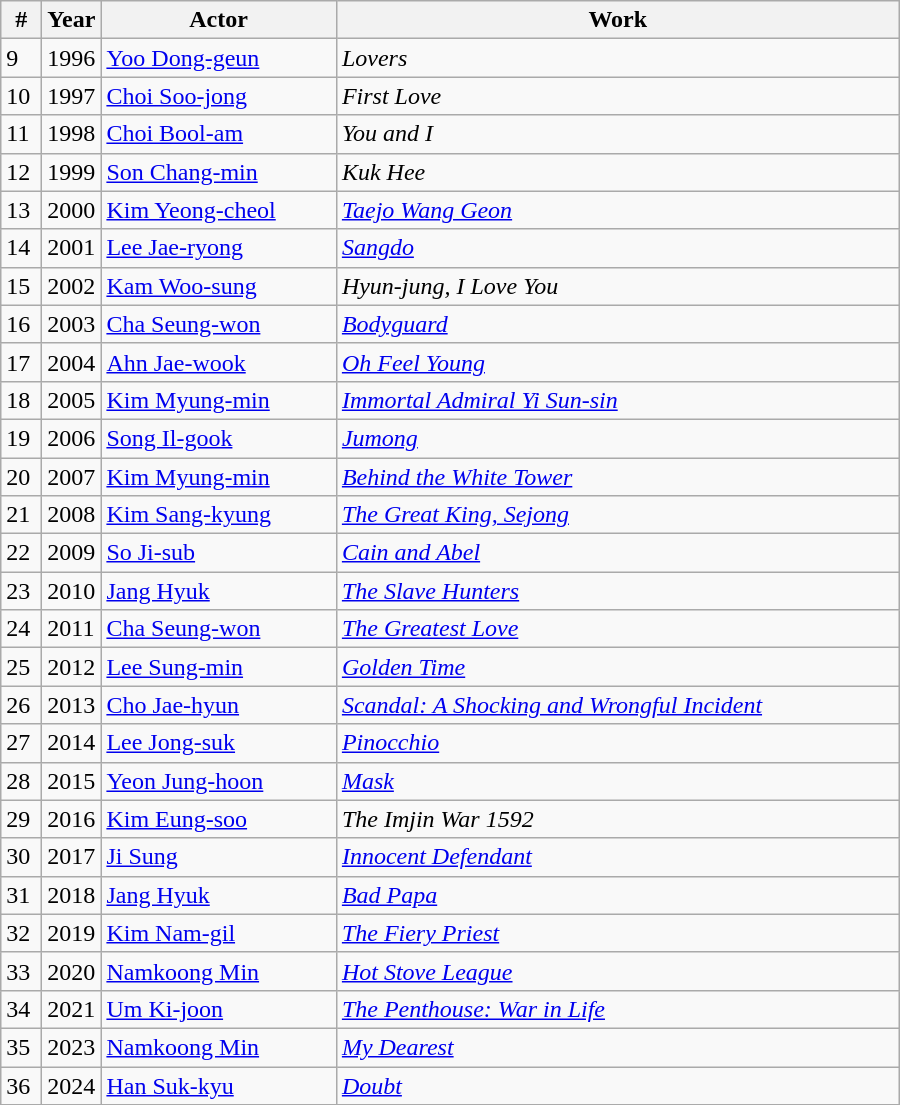<table class="wikitable" style="width:600px">
<tr>
<th width=20>#</th>
<th width=30>Year</th>
<th>Actor</th>
<th>Work</th>
</tr>
<tr>
<td>9</td>
<td>1996</td>
<td><a href='#'>Yoo Dong-geun</a></td>
<td><em>Lovers</em></td>
</tr>
<tr>
<td>10</td>
<td>1997</td>
<td><a href='#'>Choi Soo-jong</a></td>
<td><em>First Love</em></td>
</tr>
<tr>
<td>11</td>
<td>1998</td>
<td><a href='#'>Choi Bool-am</a></td>
<td><em>You and I</em></td>
</tr>
<tr>
<td>12</td>
<td>1999</td>
<td><a href='#'>Son Chang-min</a></td>
<td><em>Kuk Hee</em></td>
</tr>
<tr>
<td>13</td>
<td>2000</td>
<td><a href='#'>Kim Yeong-cheol</a></td>
<td><em><a href='#'>Taejo Wang Geon</a></em></td>
</tr>
<tr>
<td>14</td>
<td>2001</td>
<td><a href='#'>Lee Jae-ryong</a></td>
<td><em><a href='#'>Sangdo</a></em></td>
</tr>
<tr>
<td>15</td>
<td>2002</td>
<td><a href='#'>Kam Woo-sung</a></td>
<td><em>Hyun-jung, I Love You</em></td>
</tr>
<tr>
<td>16</td>
<td>2003</td>
<td><a href='#'>Cha Seung-won</a></td>
<td><em><a href='#'>Bodyguard</a></em></td>
</tr>
<tr>
<td>17</td>
<td>2004</td>
<td><a href='#'>Ahn Jae-wook</a></td>
<td><em><a href='#'>Oh Feel Young</a></em></td>
</tr>
<tr>
<td>18</td>
<td>2005</td>
<td><a href='#'>Kim Myung-min</a></td>
<td><em><a href='#'>Immortal Admiral Yi Sun-sin</a></em></td>
</tr>
<tr>
<td>19</td>
<td>2006</td>
<td><a href='#'>Song Il-gook</a></td>
<td><em><a href='#'>Jumong</a></em></td>
</tr>
<tr>
<td>20</td>
<td>2007</td>
<td><a href='#'>Kim Myung-min</a></td>
<td><em><a href='#'>Behind the White Tower</a></em></td>
</tr>
<tr>
<td>21</td>
<td>2008</td>
<td><a href='#'>Kim Sang-kyung</a></td>
<td><em><a href='#'>The Great King, Sejong</a></em></td>
</tr>
<tr>
<td>22</td>
<td>2009</td>
<td><a href='#'>So Ji-sub</a></td>
<td><em><a href='#'>Cain and Abel</a></em></td>
</tr>
<tr>
<td>23</td>
<td>2010</td>
<td><a href='#'>Jang Hyuk</a></td>
<td><em><a href='#'>The Slave Hunters</a></em></td>
</tr>
<tr>
<td>24</td>
<td>2011</td>
<td><a href='#'>Cha Seung-won</a></td>
<td><em><a href='#'>The Greatest Love</a></em></td>
</tr>
<tr>
<td>25</td>
<td>2012</td>
<td><a href='#'>Lee Sung-min</a></td>
<td><em><a href='#'>Golden Time</a></em></td>
</tr>
<tr>
<td>26</td>
<td>2013</td>
<td><a href='#'>Cho Jae-hyun</a></td>
<td><em><a href='#'>Scandal: A Shocking and Wrongful Incident</a></em></td>
</tr>
<tr>
<td>27</td>
<td>2014</td>
<td><a href='#'>Lee Jong-suk</a></td>
<td><em><a href='#'>Pinocchio</a></em></td>
</tr>
<tr>
<td>28</td>
<td>2015</td>
<td><a href='#'>Yeon Jung-hoon</a></td>
<td><em><a href='#'>Mask</a></em></td>
</tr>
<tr>
<td>29</td>
<td>2016</td>
<td><a href='#'>Kim Eung-soo</a></td>
<td><em>The Imjin War 1592</em></td>
</tr>
<tr>
<td>30</td>
<td>2017</td>
<td><a href='#'>Ji Sung</a></td>
<td><em><a href='#'>Innocent Defendant</a></em></td>
</tr>
<tr>
<td>31</td>
<td>2018</td>
<td><a href='#'>Jang Hyuk</a></td>
<td><em><a href='#'>Bad Papa</a></em></td>
</tr>
<tr>
<td>32</td>
<td>2019</td>
<td><a href='#'>Kim Nam-gil</a></td>
<td><em><a href='#'>The Fiery Priest</a></em></td>
</tr>
<tr>
<td>33</td>
<td>2020</td>
<td><a href='#'>Namkoong Min</a></td>
<td><em><a href='#'>Hot Stove League</a></em></td>
</tr>
<tr>
<td>34</td>
<td>2021</td>
<td><a href='#'>Um Ki-joon</a></td>
<td><em><a href='#'>The Penthouse: War in Life</a></em></td>
</tr>
<tr>
<td>35</td>
<td>2023</td>
<td><a href='#'>Namkoong Min</a></td>
<td><em><a href='#'>My Dearest</a></em></td>
</tr>
<tr>
<td>36</td>
<td>2024</td>
<td><a href='#'>Han Suk-kyu</a></td>
<td><em><a href='#'>Doubt</a></em></td>
</tr>
<tr>
</tr>
</table>
